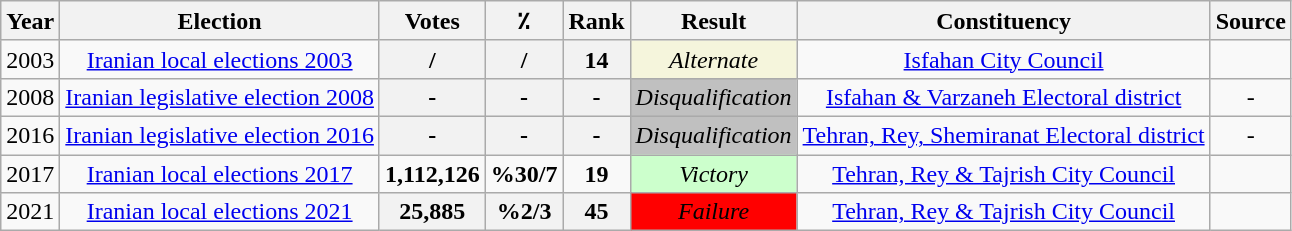<table class="wikitable" style="text-align:center;">
<tr>
<th>Year</th>
<th>Election</th>
<th>Votes</th>
<th>٪</th>
<th>Rank</th>
<th>Result</th>
<th>Constituency</th>
<th>Source</th>
</tr>
<tr>
<td>2003</td>
<td><a href='#'>Iranian local elections 2003</a></td>
<th><strong>/</strong></th>
<th><strong>/</strong></th>
<th><strong>14</strong></th>
<td style="background-color:#F5F5DC"><em>Alternate</em></td>
<td><a href='#'>Isfahan City Council</a></td>
<td></td>
</tr>
<tr>
<td>2008</td>
<td><a href='#'>Iranian legislative election 2008</a></td>
<th><strong>-</strong></th>
<th><strong>-</strong></th>
<th><strong>-</strong></th>
<td style="background-color:#C0C0C0"><em>Disqualification</em></td>
<td><a href='#'>Isfahan & Varzaneh Electoral district</a></td>
<td>-</td>
</tr>
<tr>
<td>2016</td>
<td><a href='#'>Iranian legislative election 2016</a></td>
<th><strong>-</strong></th>
<th><strong>-</strong></th>
<th><strong>-</strong></th>
<td style="background-color:#C0C0C0"><em>Disqualification</em></td>
<td><a href='#'>Tehran, Rey, Shemiranat Electoral district</a></td>
<td>-</td>
</tr>
<tr>
<td>2017</td>
<td><a href='#'>Iranian local elections 2017</a></td>
<td><strong>1,112,126</strong></td>
<td><strong>%30/7</strong></td>
<td><strong>19</strong></td>
<td style="background-color:#CCFFCC"><em>Victory</em></td>
<td><a href='#'>Tehran, Rey & Tajrish  City Council</a></td>
<td></td>
</tr>
<tr>
<td>2021</td>
<td><a href='#'>Iranian local elections 2021</a></td>
<th><strong>25,885</strong></th>
<th><strong>%2/3</strong></th>
<th>45</th>
<td style="background-color:#FF0000"><em>Failure</em></td>
<td><a href='#'>Tehran, Rey & Tajrish  City Council</a></td>
<td></td>
</tr>
</table>
